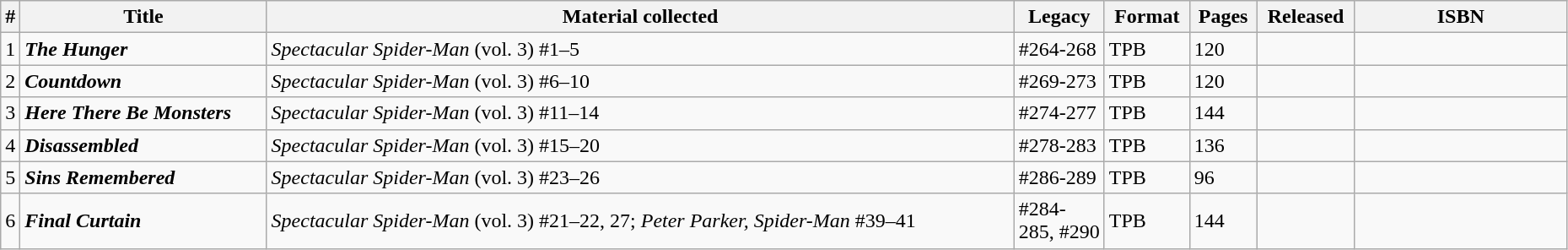<table class="wikitable sortable" width=98%>
<tr>
<th width="4px">#</th>
<th>Title</th>
<th>Material collected</th>
<th style="width: 4em;">Legacy</th>
<th class="unsortable">Format</th>
<th>Pages</th>
<th>Released</th>
<th class="unsortable" style="width: 10em;">ISBN</th>
</tr>
<tr>
<td>1</td>
<td><strong><em>The Hunger</em></strong></td>
<td><em>Spectacular Spider-Man</em> (vol. 3) #1–5</td>
<td>#264-268</td>
<td>TPB</td>
<td>120</td>
<td></td>
<td></td>
</tr>
<tr>
<td>2</td>
<td><strong><em>Countdown</em></strong></td>
<td><em>Spectacular Spider-Man</em> (vol. 3) #6–10</td>
<td>#269-273</td>
<td>TPB</td>
<td>120</td>
<td></td>
<td></td>
</tr>
<tr>
<td>3</td>
<td><strong><em>Here There Be Monsters</em></strong></td>
<td><em>Spectacular Spider-Man</em> (vol. 3) #11–14</td>
<td>#274-277</td>
<td>TPB</td>
<td>144</td>
<td></td>
<td></td>
</tr>
<tr>
<td>4</td>
<td><strong><em>Disassembled</em></strong></td>
<td><em>Spectacular Spider-Man</em> (vol. 3) #15–20</td>
<td>#278-283</td>
<td>TPB</td>
<td>136</td>
<td></td>
<td></td>
</tr>
<tr>
<td>5</td>
<td><strong><em>Sins Remembered</em></strong></td>
<td><em>Spectacular Spider-Man</em> (vol. 3) #23–26</td>
<td>#286-289</td>
<td>TPB</td>
<td>96</td>
<td></td>
<td></td>
</tr>
<tr>
<td>6</td>
<td><strong><em>Final Curtain</em></strong></td>
<td><em>Spectacular Spider-Man</em> (vol. 3) #21–22, 27; <em>Peter Parker, Spider-Man</em> #39–41</td>
<td>#284-285, #290</td>
<td>TPB</td>
<td>144</td>
<td></td>
<td></td>
</tr>
</table>
